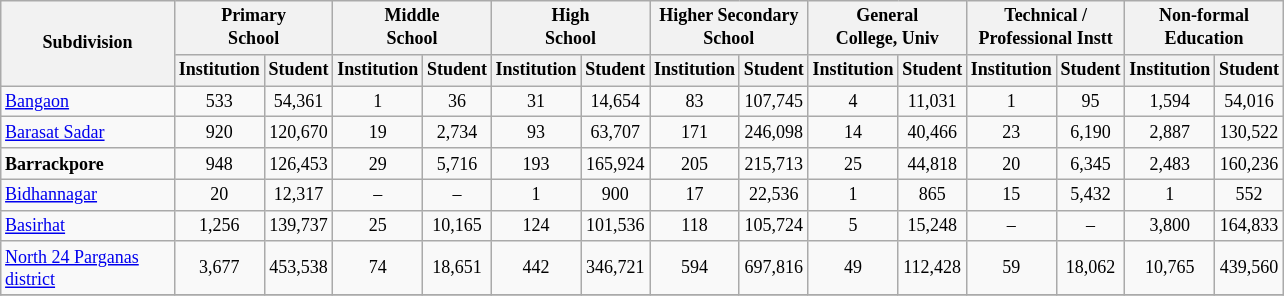<table class="wikitable" style="text-align:center;font-size: 9pt">
<tr>
<th width="110" rowspan="2">Subdivision</th>
<th colspan="2">Primary<br>School</th>
<th colspan="2">Middle<br>School</th>
<th colspan="2">High<br>School</th>
<th colspan="2">Higher Secondary<br>School</th>
<th colspan="2">General<br>College, Univ</th>
<th colspan="2">Technical /<br>Professional Instt</th>
<th colspan="2">Non-formal<br>Education</th>
</tr>
<tr>
<th width="30">Institution</th>
<th width="30">Student</th>
<th width="30">Institution</th>
<th width="30">Student</th>
<th width="30">Institution</th>
<th width="30">Student</th>
<th width="30">Institution</th>
<th width="30">Student</th>
<th width="30">Institution</th>
<th width="30">Student</th>
<th width="30">Institution</th>
<th width="30">Student</th>
<th width="30">Institution</th>
<th width="30">Student<br></th>
</tr>
<tr>
<td align=left><a href='#'>Bangaon</a></td>
<td align="center">533</td>
<td align="center">54,361</td>
<td align="center">1</td>
<td align="center">36</td>
<td align="center">31</td>
<td align="center">14,654</td>
<td align="center">83</td>
<td align="center">107,745</td>
<td align="center">4</td>
<td align="center">11,031</td>
<td align="center">1</td>
<td align="center">95</td>
<td align="center">1,594</td>
<td align="center">54,016</td>
</tr>
<tr>
<td align=left><a href='#'>Barasat Sadar</a></td>
<td align="center">920</td>
<td align="center">120,670</td>
<td align="center">19</td>
<td align="center">2,734</td>
<td align="center">93</td>
<td align="center">63,707</td>
<td align="center">171</td>
<td align="center">246,098</td>
<td align="center">14</td>
<td align="center">40,466</td>
<td align="center">23</td>
<td align="center">6,190</td>
<td align="center">2,887</td>
<td align="center">130,522</td>
</tr>
<tr>
<td align=left><strong>Barrackpore</strong></td>
<td align="center">948</td>
<td align="center">126,453</td>
<td align="center">29</td>
<td align="center">5,716</td>
<td align="center">193</td>
<td align="center">165,924</td>
<td align="center">205</td>
<td align="center">215,713</td>
<td align="center">25</td>
<td align="center">44,818</td>
<td align="center">20</td>
<td align="center">6,345</td>
<td align="center">2,483</td>
<td align="center">160,236</td>
</tr>
<tr>
<td align=left><a href='#'>Bidhannagar</a></td>
<td align="center">20</td>
<td align="center">12,317</td>
<td align="center">–</td>
<td align="center">–</td>
<td align="center">1</td>
<td align="center">900</td>
<td align="center">17</td>
<td align="center">22,536</td>
<td align="center">1</td>
<td align="center">865</td>
<td align="center">15</td>
<td align="center">5,432</td>
<td align="center">1</td>
<td align="center">552</td>
</tr>
<tr>
<td align=left><a href='#'>Basirhat</a></td>
<td align="center">1,256</td>
<td align="center">139,737</td>
<td align="center">25</td>
<td align="center">10,165</td>
<td align="center">124</td>
<td align="center">101,536</td>
<td align="center">118</td>
<td align="center">105,724</td>
<td align="center">5</td>
<td align="center">15,248</td>
<td align="center">–</td>
<td align="center">–</td>
<td align="center">3,800</td>
<td align="center">164,833</td>
</tr>
<tr>
<td align=left><a href='#'>North 24 Parganas district</a></td>
<td align="center">3,677</td>
<td align="center">453,538</td>
<td align="center">74</td>
<td align="center">18,651</td>
<td align="center">442</td>
<td align="center">346,721</td>
<td align="center">594</td>
<td align="center">697,816</td>
<td align="center">49</td>
<td align="center">112,428</td>
<td align="center">59</td>
<td align="center">18,062</td>
<td align="center">10,765</td>
<td align="center">439,560</td>
</tr>
<tr>
</tr>
</table>
